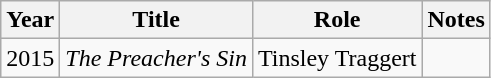<table class="wikitable sortable">
<tr>
<th>Year</th>
<th>Title</th>
<th>Role</th>
<th>Notes</th>
</tr>
<tr>
<td>2015</td>
<td><em>The Preacher's Sin</em></td>
<td>Tinsley Traggert</td>
<td></td>
</tr>
</table>
